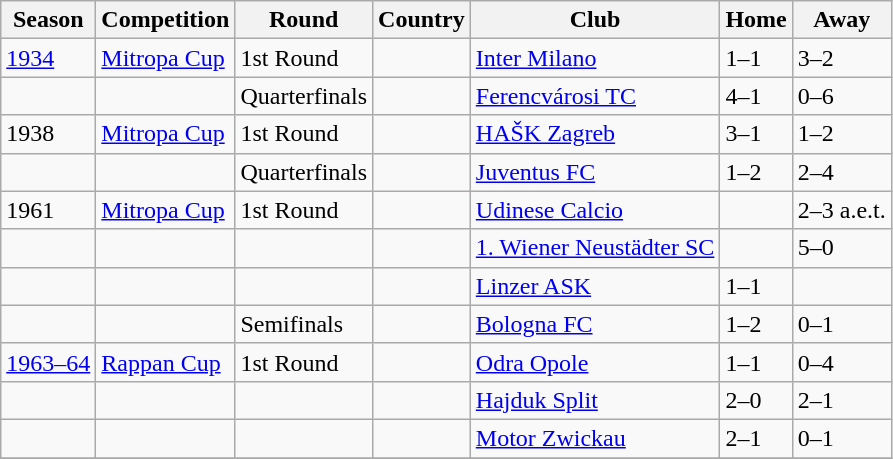<table class="wikitable">
<tr>
<th>Season</th>
<th>Competition</th>
<th>Round</th>
<th>Country</th>
<th>Club</th>
<th>Home</th>
<th>Away</th>
</tr>
<tr>
<td><a href='#'>1934</a></td>
<td><a href='#'>Mitropa Cup</a></td>
<td>1st Round</td>
<td></td>
<td><a href='#'>Inter Milano</a></td>
<td>1–1</td>
<td>3–2</td>
</tr>
<tr>
<td></td>
<td></td>
<td>Quarterfinals</td>
<td></td>
<td><a href='#'>Ferencvárosi TC</a></td>
<td>4–1</td>
<td>0–6</td>
</tr>
<tr>
<td>1938</td>
<td><a href='#'>Mitropa Cup</a></td>
<td>1st Round</td>
<td></td>
<td><a href='#'>HAŠK Zagreb</a></td>
<td>3–1</td>
<td>1–2</td>
</tr>
<tr>
<td></td>
<td></td>
<td>Quarterfinals</td>
<td></td>
<td><a href='#'>Juventus FC</a></td>
<td>1–2</td>
<td>2–4</td>
</tr>
<tr>
<td>1961</td>
<td><a href='#'>Mitropa Cup</a></td>
<td>1st Round</td>
<td></td>
<td><a href='#'>Udinese Calcio</a></td>
<td></td>
<td>2–3 a.e.t.</td>
</tr>
<tr>
<td></td>
<td></td>
<td></td>
<td></td>
<td><a href='#'>1. Wiener Neustädter SC</a></td>
<td></td>
<td>5–0</td>
</tr>
<tr>
<td></td>
<td></td>
<td></td>
<td></td>
<td><a href='#'>Linzer ASK</a></td>
<td>1–1</td>
<td></td>
</tr>
<tr>
<td></td>
<td></td>
<td>Semifinals</td>
<td></td>
<td><a href='#'>Bologna FC</a></td>
<td>1–2</td>
<td>0–1</td>
</tr>
<tr>
<td><a href='#'>1963–64</a></td>
<td><a href='#'>Rappan Cup</a></td>
<td>1st Round</td>
<td></td>
<td><a href='#'>Odra Opole</a></td>
<td>1–1</td>
<td>0–4</td>
</tr>
<tr>
<td></td>
<td></td>
<td></td>
<td></td>
<td><a href='#'>Hajduk Split</a></td>
<td>2–0</td>
<td>2–1</td>
</tr>
<tr>
<td></td>
<td></td>
<td></td>
<td></td>
<td><a href='#'>Motor Zwickau</a></td>
<td>2–1</td>
<td>0–1</td>
</tr>
<tr>
</tr>
</table>
